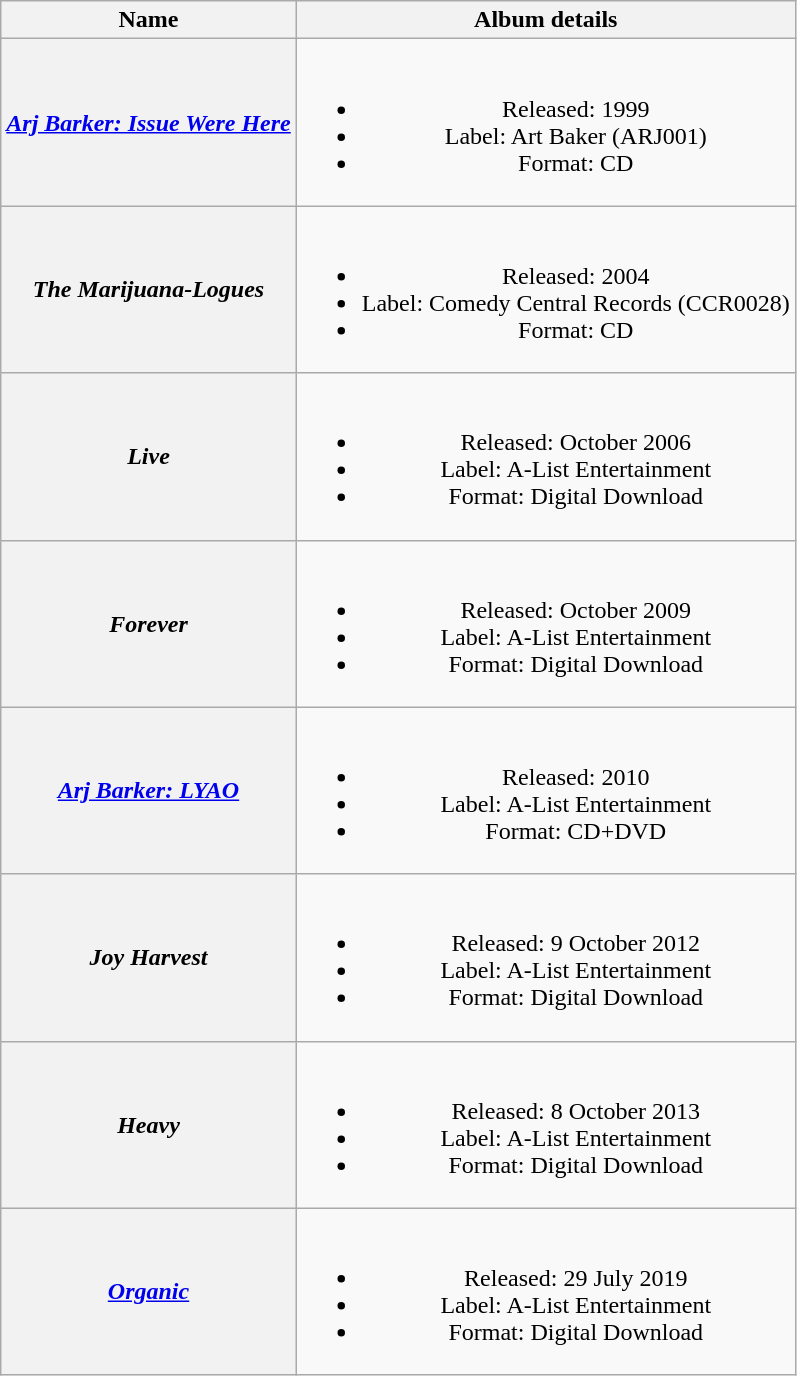<table class="wikitable" style="text-align:center;">
<tr>
<th rowspan="1">Name</th>
<th rowspan="1">Album details</th>
</tr>
<tr>
<th scope="row"><em><a href='#'>Arj Barker: Issue Were Here</a></em></th>
<td><br><ul><li>Released: 1999</li><li>Label: Art Baker (ARJ001)</li><li>Format: CD</li></ul></td>
</tr>
<tr>
<th scope="row"><em>The Marijuana-Logues</em> <br> </th>
<td><br><ul><li>Released: 2004</li><li>Label: Comedy Central Records (CCR0028)</li><li>Format: CD</li></ul></td>
</tr>
<tr>
<th scope="row"><em>Live</em></th>
<td><br><ul><li>Released: October 2006</li><li>Label: A-List Entertainment</li><li>Format: Digital Download</li></ul></td>
</tr>
<tr>
<th scope="row"><em>Forever</em></th>
<td><br><ul><li>Released: October 2009</li><li>Label: A-List Entertainment</li><li>Format: Digital Download</li></ul></td>
</tr>
<tr>
<th scope="row"><em><a href='#'>Arj Barker: LYAO</a></em></th>
<td><br><ul><li>Released: 2010</li><li>Label: A-List Entertainment</li><li>Format: CD+DVD</li></ul></td>
</tr>
<tr>
<th scope="row"><em>Joy Harvest</em></th>
<td><br><ul><li>Released: 9 October 2012</li><li>Label: A-List Entertainment</li><li>Format: Digital Download</li></ul></td>
</tr>
<tr>
<th scope="row"><em>Heavy</em></th>
<td><br><ul><li>Released: 8 October 2013</li><li>Label: A-List Entertainment</li><li>Format: Digital Download</li></ul></td>
</tr>
<tr>
<th scope="row"><em><a href='#'>Organic</a></em></th>
<td><br><ul><li>Released: 29 July 2019</li><li>Label: A-List Entertainment</li><li>Format: Digital Download</li></ul></td>
</tr>
</table>
